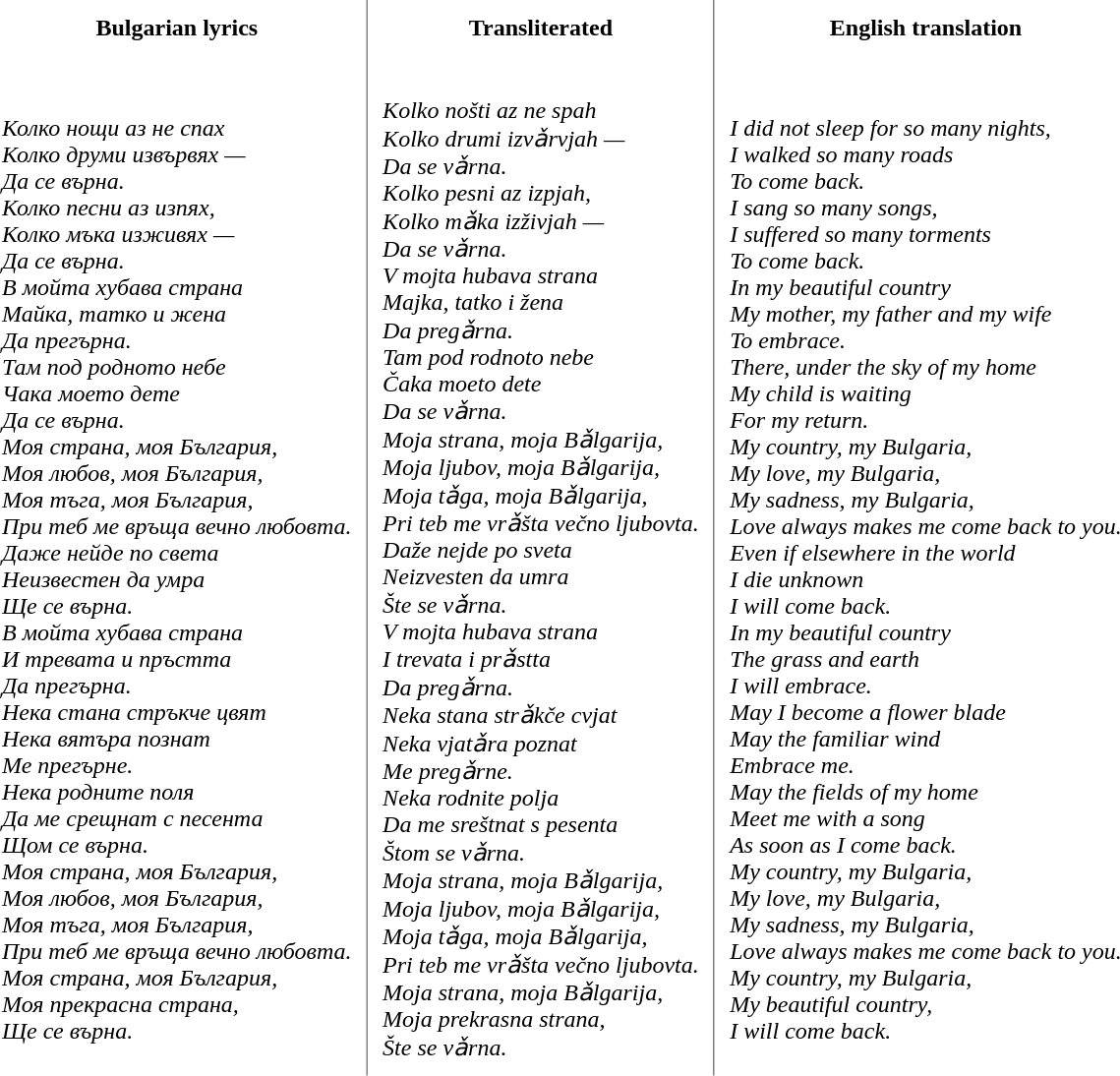<table class="toccolours" cellpadding="10" rules="cols">
<tr>
<th>Bulgarian lyrics</th>
<th>Transliterated</th>
<th>English translation</th>
</tr>
<tr>
<td><br><em> Колко нощи аз не спах</em> <br>
<em> Колко друми извървях — </em> <br>
<em> Да се върна.</em> <br>
<em> Колко песни аз изпях,</em> <br>
<em> Колко мъка изживях —</em> <br>
<em> Да се върна.</em> <br>
<em> В мойта хубава страна</em> <br>
<em> Майка, татко и жена</em> <br>
<em> Да прегърна.</em> <br>
<em> Там под родното небе</em> <br>
<em> Чака моето дете</em> <br>
<em> Да се върна.</em><br><em> Моя страна, моя България,</em> <br>
<em> Моя любов, моя България,</em> <br>
<em> Моя тъга, моя България,</em> <br>
<em> При теб ме връща вечно любовта.</em><br><em> Даже нейде по света</em> <br>
<em> Неизвестен да умра</em> <br>
<em> Ще се върна.</em> <br>
<em> В мойта хубава страна</em> <br>
<em> И тревата и пръстта</em> <br>
<em> Да прегърна.</em> <br>
<em> Нека стана стръкче цвят</em> <br>
<em> Нека вятъра познат </em> <br>
<em> Ме прегърне. </em> <br>
<em> Нека родните поля</em> <br>
<em> Да ме срещнат с песента</em> <br>
<em> Щом се върна.</em><br><em> Моя страна, моя България,</em> <br>
<em> Моя любов, моя България,</em> <br>
<em> Моя тъга, моя България,</em> <br>
<em> При теб ме връща вечно любовта.</em><br><em> Моя страна, моя България,</em> <br>
<em> Моя прекрасна страна,</em> <br>
<em> Ще се върна.</em> <br></td>
<td><br><em> Kolko nošti az ne spah</em> <br>
<em> Kolko drumi izvǎrvjah — </em> <br>
<em> Da se vǎrna.</em> <br>
<em> Kolko pesni az izpjah,</em> <br>
<em> Kolko mǎka izživjah —</em> <br>
<em> Da se vǎrna.</em> <br>
<em> V mojta hubava strana</em> <br>
<em> Majka, tatko i žena</em> <br>
<em> Da pregǎrna.</em> <br>
<em> Tam pod rodnoto nebe</em> <br>
<em> Čaka moeto dete</em> <br>
<em> Da se vǎrna.</em><br><em> Moja strana, moja Bǎlgarija,</em> <br>
<em> Moja ljubov, moja Bǎlgarija,</em> <br>
<em> Moja tǎga, moja Bǎlgarija,</em> <br>
<em> Pri teb me vrǎšta večno ljubovta.</em><br><em> Daže nejde po sveta</em> <br>
<em> Neizvesten da umra</em> <br>
<em> Šte se vǎrna.</em> <br>
<em> V mojta hubava strana</em> <br>
<em> I trevata i prǎstta</em> <br>
<em> Da pregǎrna.</em> <br>
<em> Neka stana strǎkče cvjat</em> <br>
<em> Neka vjatǎra poznat </em> <br>
<em> Me pregǎrne. </em> <br>
<em> Neka rodnite polja</em> <br>
<em> Da me sreštnat s pesenta</em> <br>
<em> Štom se vǎrna.</em><br><em> Moja strana, moja Bǎlgarija,</em> <br>
<em> Moja ljubov, moja Bǎlgarija,</em> <br>
<em> Moja tǎga, moja Bǎlgarija,</em> <br>
<em> Pri teb me vrǎšta večno ljubovta.</em><br><em> Moja strana, moja Bǎlgarija,</em> <br>
<em> Moja prekrasna strana,</em> <br>
<em> Šte se vǎrna.</em> <br></td>
<td><br><em> I did not sleep for so many nights,</em> <br>
<em> I walked so many roads</em> <br>
<em> To come back.</em> <br>
<em> I sang so many songs,</em> <br>
<em> I suffered so many torments </em> <br>
<em> To come back.</em> <br>
<em> In my beautiful country</em> <br>
<em> My mother, my father and my wife</em> <br>
<em> To embrace.</em> <br>
<em> There, under the sky of my home</em> <br>
<em> My child is waiting</em> <br>
<em> For my return.</em><br><em> My country, my Bulgaria,</em> <br>
<em> My love, my Bulgaria,</em> <br>
<em> My sadness, my Bulgaria,</em> <br>
<em> Love always makes me come back to you.</em><br><em> Even if elsewhere in the world</em> <br>
<em> I die unknown</em> <br>
<em> I will come back.</em> <br>
<em> In my beautiful country</em> <br>
<em> The grass and earth</em> <br>
<em> I will embrace.</em> <br>
<em> May I become a flower blade</em> <br>
<em> May the familiar wind</em> <br>
<em> Embrace me.</em> <br>
<em> May the fields of my home</em> <br>
<em> Meet me with a song</em> <br>
<em> As soon as I come back.</em><br><em> My country, my Bulgaria,</em> <br>
<em> My love, my Bulgaria,</em> <br>
<em> My sadness, my Bulgaria,</em> <br>
<em> Love always makes me come back to you.</em><br><em> My country, my Bulgaria,</em> <br>
<em> My beautiful country,</em> <br>
<em> I will come back.</em> <br></td>
</tr>
</table>
